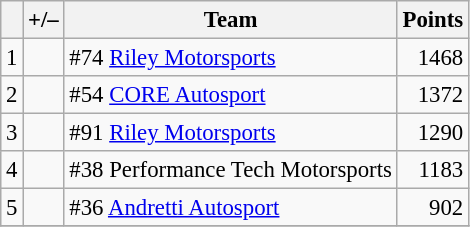<table class="wikitable" style="font-size: 95%;">
<tr>
<th scope="col"></th>
<th scope="col">+/–</th>
<th scope="col">Team</th>
<th scope="col">Points</th>
</tr>
<tr>
<td align=center>1</td>
<td align="left"></td>
<td> #74 <a href='#'>Riley Motorsports</a></td>
<td align=right>1468</td>
</tr>
<tr>
<td align=center>2</td>
<td align="left"></td>
<td> #54 <a href='#'>CORE Autosport</a></td>
<td align=right>1372</td>
</tr>
<tr>
<td align=center>3</td>
<td align="left"></td>
<td> #91 <a href='#'>Riley Motorsports</a></td>
<td align=right>1290</td>
</tr>
<tr>
<td align=center>4</td>
<td align="left"></td>
<td> #38 Performance Tech Motorsports</td>
<td align=right>1183</td>
</tr>
<tr>
<td align=center>5</td>
<td align="left"></td>
<td> #36 <a href='#'>Andretti Autosport</a></td>
<td align=right>902</td>
</tr>
<tr>
</tr>
</table>
